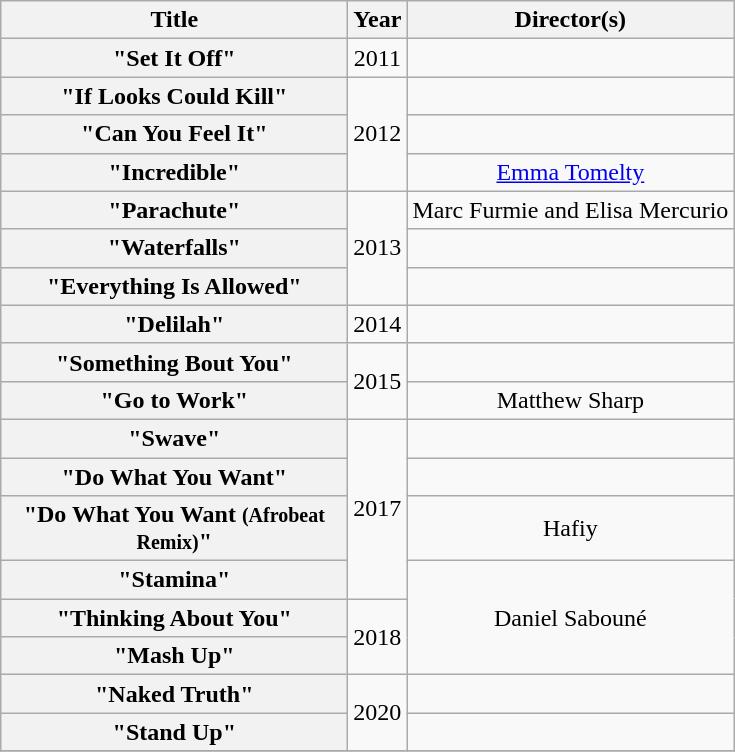<table class="wikitable plainrowheaders" style="text-align:center;" border="1">
<tr>
<th scope="col" style="width:14em;">Title</th>
<th scope="col">Year</th>
<th scope="col">Director(s)</th>
</tr>
<tr>
<th scope="row">"Set It Off"</th>
<td>2011</td>
<td></td>
</tr>
<tr>
<th scope="row">"If Looks Could Kill"</th>
<td rowspan="3">2012</td>
<td></td>
</tr>
<tr>
<th scope="row">"Can You Feel It"</th>
<td></td>
</tr>
<tr>
<th scope="row">"Incredible"</th>
<td><a href='#'>Emma Tomelty</a></td>
</tr>
<tr>
<th scope="row">"Parachute"</th>
<td rowspan="3">2013</td>
<td>Marc Furmie and Elisa Mercurio</td>
</tr>
<tr>
<th scope="row">"Waterfalls"</th>
<td></td>
</tr>
<tr>
<th scope="row">"Everything Is Allowed"</th>
<td></td>
</tr>
<tr>
<th scope="row">"Delilah"</th>
<td>2014</td>
<td></td>
</tr>
<tr>
<th scope="row">"Something Bout You"</th>
<td rowspan="2">2015</td>
<td></td>
</tr>
<tr>
<th scope="row">"Go to Work"</th>
<td>Matthew Sharp</td>
</tr>
<tr>
<th scope="row">"Swave"</th>
<td rowspan="4">2017</td>
<td></td>
</tr>
<tr>
<th scope="row">"Do What You Want"</th>
<td></td>
</tr>
<tr>
<th scope="row">"Do What You Want <small>(Afrobeat Remix)</small>"</th>
<td>Hafiy</td>
</tr>
<tr>
<th scope="row">"Stamina"</th>
<td rowspan="3">Daniel Sabouné</td>
</tr>
<tr>
<th scope="row">"Thinking About You"</th>
<td rowspan="2">2018</td>
</tr>
<tr>
<th scope="row">"Mash Up"</th>
</tr>
<tr>
<th scope="row">"Naked Truth"</th>
<td rowspan="2">2020</td>
<td></td>
</tr>
<tr>
<th scope="row">"Stand Up"</th>
<td></td>
</tr>
<tr>
</tr>
</table>
